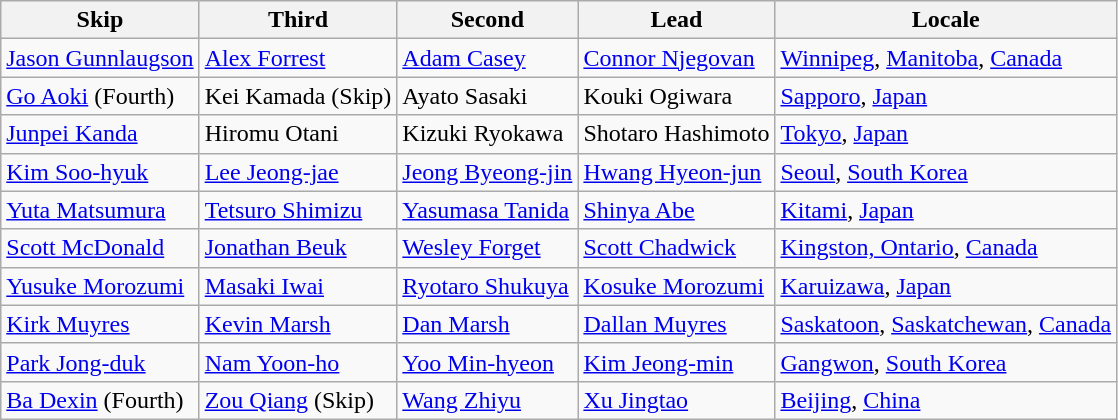<table class=wikitable>
<tr>
<th>Skip</th>
<th>Third</th>
<th>Second</th>
<th>Lead</th>
<th>Locale</th>
</tr>
<tr>
<td><a href='#'>Jason Gunnlaugson</a></td>
<td><a href='#'>Alex Forrest</a></td>
<td><a href='#'>Adam Casey</a></td>
<td><a href='#'>Connor Njegovan</a></td>
<td> <a href='#'>Winnipeg</a>, <a href='#'>Manitoba</a>, <a href='#'>Canada</a></td>
</tr>
<tr>
<td><a href='#'>Go Aoki</a> (Fourth)</td>
<td>Kei Kamada (Skip)</td>
<td>Ayato Sasaki</td>
<td>Kouki Ogiwara</td>
<td> <a href='#'>Sapporo</a>, <a href='#'>Japan</a></td>
</tr>
<tr>
<td><a href='#'>Junpei Kanda</a></td>
<td>Hiromu Otani</td>
<td>Kizuki Ryokawa</td>
<td>Shotaro Hashimoto</td>
<td> <a href='#'>Tokyo</a>, <a href='#'>Japan</a></td>
</tr>
<tr>
<td><a href='#'>Kim Soo-hyuk</a></td>
<td><a href='#'>Lee Jeong-jae</a></td>
<td><a href='#'>Jeong Byeong-jin</a></td>
<td><a href='#'>Hwang Hyeon-jun</a></td>
<td> <a href='#'>Seoul</a>, <a href='#'>South Korea</a></td>
</tr>
<tr>
<td><a href='#'>Yuta Matsumura</a></td>
<td><a href='#'>Tetsuro Shimizu</a></td>
<td><a href='#'>Yasumasa Tanida</a></td>
<td><a href='#'>Shinya Abe</a></td>
<td> <a href='#'>Kitami</a>, <a href='#'>Japan</a></td>
</tr>
<tr>
<td><a href='#'>Scott McDonald</a></td>
<td><a href='#'>Jonathan Beuk</a></td>
<td><a href='#'>Wesley Forget</a></td>
<td><a href='#'>Scott Chadwick</a></td>
<td> <a href='#'>Kingston, Ontario</a>, <a href='#'>Canada</a></td>
</tr>
<tr>
<td><a href='#'>Yusuke Morozumi</a></td>
<td><a href='#'>Masaki Iwai</a></td>
<td><a href='#'>Ryotaro Shukuya</a></td>
<td><a href='#'>Kosuke Morozumi</a></td>
<td> <a href='#'>Karuizawa</a>, <a href='#'>Japan</a></td>
</tr>
<tr>
<td><a href='#'>Kirk Muyres</a></td>
<td><a href='#'>Kevin Marsh</a></td>
<td><a href='#'>Dan Marsh</a></td>
<td><a href='#'>Dallan Muyres</a></td>
<td> <a href='#'>Saskatoon</a>, <a href='#'>Saskatchewan</a>, <a href='#'>Canada</a></td>
</tr>
<tr>
<td><a href='#'>Park Jong-duk</a></td>
<td><a href='#'>Nam Yoon-ho</a></td>
<td><a href='#'>Yoo Min-hyeon</a></td>
<td><a href='#'>Kim Jeong-min</a></td>
<td> <a href='#'>Gangwon</a>, <a href='#'>South Korea</a></td>
</tr>
<tr>
<td><a href='#'>Ba Dexin</a> (Fourth)</td>
<td><a href='#'>Zou Qiang</a> (Skip)</td>
<td><a href='#'>Wang Zhiyu</a></td>
<td><a href='#'>Xu Jingtao</a></td>
<td> <a href='#'>Beijing</a>, <a href='#'>China</a></td>
</tr>
</table>
